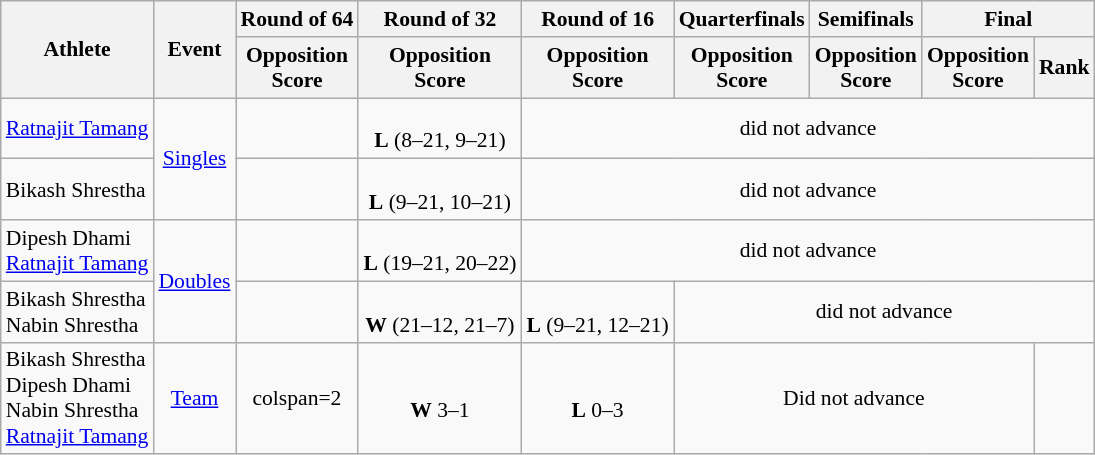<table class=wikitable style=font-size:90%;text-align:center>
<tr>
<th rowspan="2">Athlete</th>
<th rowspan="2">Event</th>
<th>Round of 64</th>
<th>Round of 32</th>
<th>Round of 16</th>
<th>Quarterfinals</th>
<th>Semifinals</th>
<th colspan="2">Final</th>
</tr>
<tr>
<th>Opposition<br>Score</th>
<th>Opposition<br>Score</th>
<th>Opposition<br>Score</th>
<th>Opposition<br>Score</th>
<th>Opposition<br>Score</th>
<th>Opposition<br>Score</th>
<th>Rank</th>
</tr>
<tr>
<td align=left><a href='#'>Ratnajit Tamang</a></td>
<td align=center rowspan=2><a href='#'>Singles</a></td>
<td></td>
<td><br><strong>L</strong> (8–21, 9–21)</td>
<td colspan=5>did not advance</td>
</tr>
<tr>
<td align=left>Bikash Shrestha</td>
<td></td>
<td><br><strong>L</strong> (9–21, 10–21)</td>
<td colspan=5>did not advance</td>
</tr>
<tr>
<td align=left>Dipesh Dhami <br> <a href='#'>Ratnajit Tamang</a></td>
<td align=center rowspan=2><a href='#'>Doubles</a></td>
<td></td>
<td><br><strong>L</strong> (19–21, 20–22)</td>
<td colspan=5>did not advance</td>
</tr>
<tr>
<td align=left>Bikash Shrestha <br> Nabin Shrestha</td>
<td></td>
<td><br><strong>W</strong> (21–12, 21–7)</td>
<td><br><strong>L</strong> (9–21, 12–21)</td>
<td colspan=4>did not advance</td>
</tr>
<tr>
<td align=left>Bikash Shrestha <br> Dipesh Dhami <br> Nabin Shrestha <br> <a href='#'>Ratnajit Tamang</a></td>
<td align=center><a href='#'>Team</a></td>
<td>colspan=2 </td>
<td><br><strong>W</strong> 3–1</td>
<td><br><strong>L</strong> 0–3</td>
<td colspan="3">Did not advance</td>
</tr>
</table>
